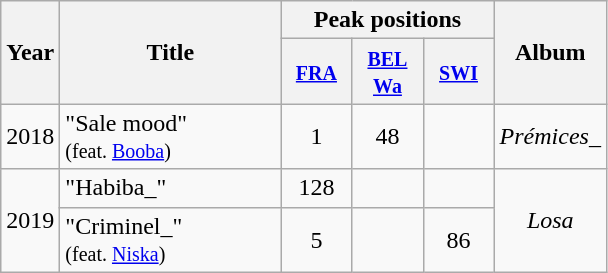<table class="wikitable">
<tr>
<th rowspan="2" style="text-align:center; width:10px;">Year</th>
<th rowspan="2" style="text-align:center; width:140px;">Title</th>
<th style="text-align:center;" colspan="3">Peak positions</th>
<th rowspan="2" style="text-align:center; width:60px;">Album</th>
</tr>
<tr>
<th width="40"><small><a href='#'>FRA</a></small><br></th>
<th width="40"><small><a href='#'>BEL <br>Wa</a></small><br></th>
<th width="40"><small><a href='#'>SWI</a></small><br></th>
</tr>
<tr>
<td style="text-align:center;">2018</td>
<td>"Sale mood"<br><small>(feat. <a href='#'>Booba</a>)</small></td>
<td style="text-align:center;">1</td>
<td style="text-align:center;">48</td>
<td style="text-align:center;"></td>
<td style="text-align:center;"><em>Prémices_</em></td>
</tr>
<tr>
<td style="text-align:center;" rowspan=2>2019</td>
<td>"Habiba_"</td>
<td style="text-align:center;">128</td>
<td style="text-align:center;"></td>
<td style="text-align:center;"></td>
<td style="text-align:center;" rowspan=2><em>Losa</em></td>
</tr>
<tr>
<td>"Criminel_"<br><small>(feat. <a href='#'>Niska</a>)</small></td>
<td style="text-align:center;">5</td>
<td style="text-align:center;"></td>
<td style="text-align:center;">86</td>
</tr>
</table>
